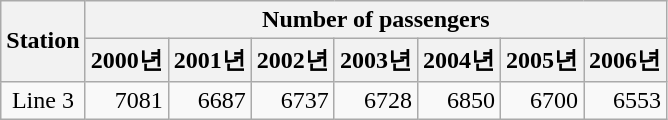<table class="wikitable">
<tr>
<th rowspan="2">Station</th>
<th align="center" colspan="7">Number of passengers</th>
</tr>
<tr>
<th>2000년</th>
<th>2001년</th>
<th>2002년</th>
<th>2003년</th>
<th>2004년</th>
<th>2005년</th>
<th>2006년</th>
</tr>
<tr ---->
<td align="center">Line 3</td>
<td align="right">7081</td>
<td align="right">6687</td>
<td align="right">6737</td>
<td align="right">6728</td>
<td align="right">6850</td>
<td align="right">6700</td>
<td align="right">6553</td>
</tr>
</table>
